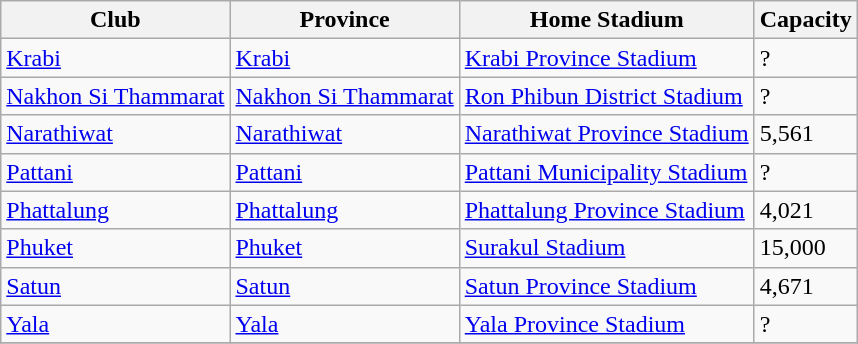<table class="wikitable">
<tr>
<th>Club</th>
<th>Province</th>
<th>Home Stadium</th>
<th>Capacity</th>
</tr>
<tr>
<td><a href='#'>Krabi</a></td>
<td><a href='#'>Krabi</a></td>
<td><a href='#'>Krabi Province Stadium</a></td>
<td>?</td>
</tr>
<tr>
<td><a href='#'>Nakhon Si Thammarat</a></td>
<td><a href='#'>Nakhon Si Thammarat</a></td>
<td><a href='#'>Ron Phibun District Stadium</a></td>
<td>?</td>
</tr>
<tr>
<td><a href='#'>Narathiwat</a></td>
<td><a href='#'>Narathiwat</a></td>
<td><a href='#'>Narathiwat Province Stadium</a></td>
<td>5,561</td>
</tr>
<tr>
<td><a href='#'>Pattani</a></td>
<td><a href='#'>Pattani</a></td>
<td><a href='#'>Pattani Municipality Stadium</a></td>
<td>?</td>
</tr>
<tr>
<td><a href='#'>Phattalung</a></td>
<td><a href='#'>Phattalung</a></td>
<td><a href='#'>Phattalung Province Stadium</a></td>
<td>4,021</td>
</tr>
<tr>
<td><a href='#'>Phuket</a></td>
<td><a href='#'>Phuket</a></td>
<td><a href='#'>Surakul Stadium</a></td>
<td>15,000</td>
</tr>
<tr>
<td><a href='#'>Satun</a></td>
<td><a href='#'>Satun</a></td>
<td><a href='#'>Satun Province Stadium</a></td>
<td>4,671</td>
</tr>
<tr>
<td><a href='#'>Yala</a></td>
<td><a href='#'>Yala</a></td>
<td><a href='#'>Yala Province Stadium</a></td>
<td>?</td>
</tr>
<tr>
</tr>
</table>
